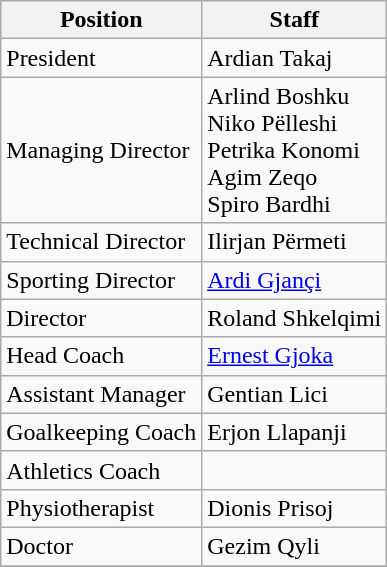<table class="wikitable">
<tr>
<th>Position</th>
<th>Staff</th>
</tr>
<tr>
<td>President</td>
<td> Ardian Takaj</td>
</tr>
<tr>
<td>Managing Director</td>
<td> Arlind Boshku<br> Niko Pëlleshi<br> Petrika Konomi<br> Agim Zeqo<br> Spiro Bardhi</td>
</tr>
<tr>
<td>Technical Director</td>
<td> Ilirjan Përmeti</td>
</tr>
<tr>
<td>Sporting Director</td>
<td> <a href='#'>Ardi Gjançi</a></td>
</tr>
<tr>
<td>Director</td>
<td> Roland Shkelqimi</td>
</tr>
<tr>
<td>Head Coach</td>
<td> <a href='#'>Ernest Gjoka</a></td>
</tr>
<tr>
<td>Assistant Manager</td>
<td> Gentian Lici</td>
</tr>
<tr>
<td>Goalkeeping Coach</td>
<td> Erjon Llapanji</td>
</tr>
<tr>
<td>Athletics Coach</td>
<td></td>
</tr>
<tr>
<td>Physiotherapist</td>
<td> Dionis Prisoj</td>
</tr>
<tr>
<td>Doctor</td>
<td> Gezim Qyli</td>
</tr>
<tr>
</tr>
</table>
